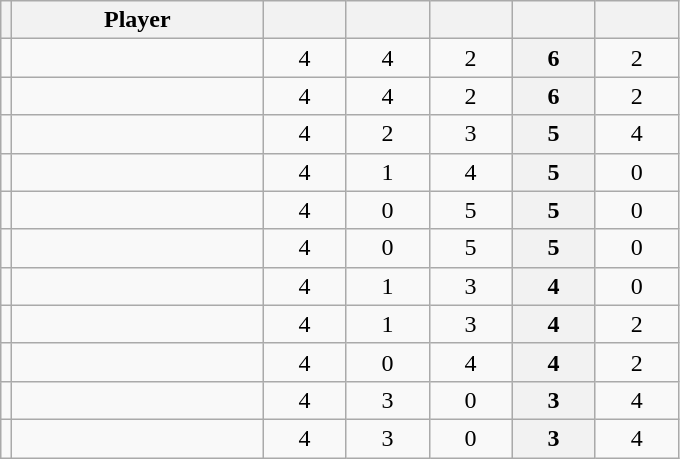<table class="wikitable sortable" style="text-align: center">
<tr>
<th></th>
<th style="width: 10em;">Player</th>
<th style="width: 3em;"></th>
<th style="width: 3em;"></th>
<th style="width: 3em;"></th>
<th style="width: 3em;"></th>
<th style="width: 3em;"></th>
</tr>
<tr>
<td></td>
<td align="left"></td>
<td>4</td>
<td>4</td>
<td>2</td>
<th>6</th>
<td>2</td>
</tr>
<tr>
<td></td>
<td align="left"></td>
<td>4</td>
<td>4</td>
<td>2</td>
<th>6</th>
<td>2</td>
</tr>
<tr>
<td></td>
<td align="left"></td>
<td>4</td>
<td>2</td>
<td>3</td>
<th>5</th>
<td>4</td>
</tr>
<tr>
<td></td>
<td align="left"></td>
<td>4</td>
<td>1</td>
<td>4</td>
<th>5</th>
<td>0</td>
</tr>
<tr>
<td></td>
<td align="left"></td>
<td>4</td>
<td>0</td>
<td>5</td>
<th>5</th>
<td>0</td>
</tr>
<tr>
<td></td>
<td align="left"></td>
<td>4</td>
<td>0</td>
<td>5</td>
<th>5</th>
<td>0</td>
</tr>
<tr>
<td></td>
<td align="left"></td>
<td>4</td>
<td>1</td>
<td>3</td>
<th>4</th>
<td>0</td>
</tr>
<tr>
<td></td>
<td align="left"></td>
<td>4</td>
<td>1</td>
<td>3</td>
<th>4</th>
<td>2</td>
</tr>
<tr>
<td></td>
<td align="left"></td>
<td>4</td>
<td>0</td>
<td>4</td>
<th>4</th>
<td>2</td>
</tr>
<tr>
<td></td>
<td align="left"></td>
<td>4</td>
<td>3</td>
<td>0</td>
<th>3</th>
<td>4</td>
</tr>
<tr>
<td></td>
<td align="left"></td>
<td>4</td>
<td>3</td>
<td>0</td>
<th>3</th>
<td>4</td>
</tr>
</table>
